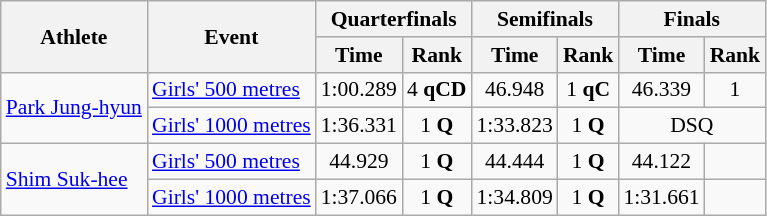<table class="wikitable" style="font-size:90%;">
<tr>
<th rowspan=2>Athlete</th>
<th rowspan=2>Event</th>
<th colspan=2>Quarterfinals</th>
<th colspan=2>Semifinals</th>
<th colspan=2>Finals</th>
</tr>
<tr>
<th>Time</th>
<th>Rank</th>
<th>Time</th>
<th>Rank</th>
<th>Time</th>
<th>Rank</th>
</tr>
<tr>
<td rowspan=2><a href='#'>Park Jung-hyun</a></td>
<td><a href='#'>Girls' 500 metres</a></td>
<td align=center>1:00.289</td>
<td align=center>4 <strong>qCD</strong></td>
<td align=center>46.948</td>
<td align=center>1 <strong>qC</strong></td>
<td align=center>46.339</td>
<td align=center>1</td>
</tr>
<tr>
<td><a href='#'>Girls' 1000 metres</a></td>
<td align=center>1:36.331</td>
<td align=center>1 <strong>Q</strong></td>
<td align=center>1:33.823</td>
<td align=center>1 <strong>Q</strong></td>
<td align=center colspan=2>DSQ</td>
</tr>
<tr>
<td rowspan=2><a href='#'>Shim Suk-hee</a></td>
<td><a href='#'>Girls' 500 metres</a></td>
<td align=center>44.929</td>
<td align=center>1 <strong>Q</strong></td>
<td align=center>44.444</td>
<td align=center>1 <strong>Q</strong></td>
<td align=center>44.122</td>
<td align=center></td>
</tr>
<tr>
<td><a href='#'>Girls' 1000 metres</a></td>
<td align=center>1:37.066</td>
<td align=center>1 <strong>Q</strong></td>
<td align=center>1:34.809</td>
<td align=center>1 <strong>Q</strong></td>
<td align=center>1:31.661</td>
<td align=center></td>
</tr>
</table>
